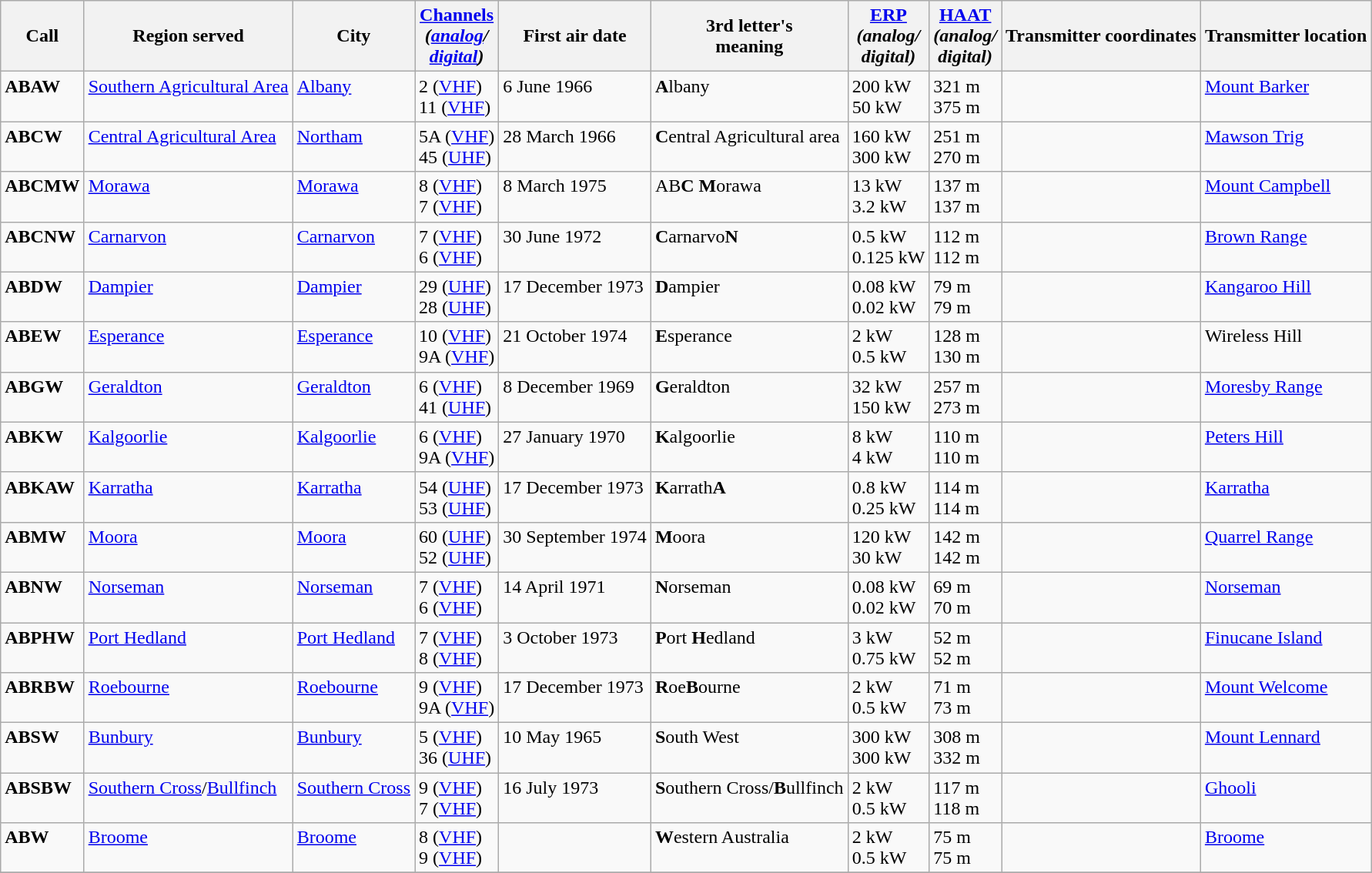<table class="wikitable">
<tr>
<th>Call</th>
<th>Region served</th>
<th>City</th>
<th><a href='#'>Channels</a><br><em>(<a href='#'>analog</a>/<br><a href='#'>digital</a>)</em></th>
<th>First air date</th>
<th>3rd letter's<br>meaning</th>
<th><a href='#'>ERP</a><br><em>(analog/<br>digital)</em></th>
<th><a href='#'>HAAT</a><br><em>(analog/<br>digital)</em></th>
<th>Transmitter coordinates</th>
<th>Transmitter location</th>
</tr>
<tr style="vertical-align: top; text-align: left;">
<td><strong>ABAW</strong></td>
<td><a href='#'>Southern Agricultural Area</a></td>
<td><a href='#'>Albany</a></td>
<td>2 (<a href='#'>VHF</a>)<br>11 (<a href='#'>VHF</a>)</td>
<td>6 June 1966</td>
<td><strong>A</strong>lbany</td>
<td>200 kW<br>50 kW</td>
<td>321 m<br>375 m</td>
<td></td>
<td><a href='#'>Mount Barker</a></td>
</tr>
<tr style="vertical-align: top; text-align: left;">
<td><strong>ABCW</strong></td>
<td><a href='#'>Central Agricultural Area</a></td>
<td><a href='#'>Northam</a></td>
<td>5A (<a href='#'>VHF</a>)<br>45 (<a href='#'>UHF</a>)</td>
<td>28 March 1966</td>
<td><strong>C</strong>entral Agricultural area</td>
<td>160 kW<br>300 kW</td>
<td>251 m<br>270 m</td>
<td></td>
<td><a href='#'>Mawson Trig</a></td>
</tr>
<tr style="vertical-align: top; text-align: left;">
<td><strong>ABCMW</strong></td>
<td><a href='#'>Morawa</a></td>
<td><a href='#'>Morawa</a></td>
<td>8 (<a href='#'>VHF</a>)<br>7 (<a href='#'>VHF</a>)</td>
<td>8 March 1975</td>
<td>AB<strong>C M</strong>orawa</td>
<td>13 kW<br>3.2 kW</td>
<td>137 m<br>137 m</td>
<td></td>
<td><a href='#'>Mount Campbell</a></td>
</tr>
<tr style="vertical-align: top; text-align: left;">
<td><strong>ABCNW</strong></td>
<td><a href='#'>Carnarvon</a></td>
<td><a href='#'>Carnarvon</a></td>
<td>7 (<a href='#'>VHF</a>)<br>6 (<a href='#'>VHF</a>)</td>
<td>30 June 1972</td>
<td><strong>C</strong>arnarvo<strong>N</strong></td>
<td>0.5 kW<br>0.125 kW</td>
<td>112 m<br>112 m</td>
<td></td>
<td><a href='#'>Brown Range</a></td>
</tr>
<tr style="vertical-align: top; text-align: left;">
<td><strong>ABDW</strong></td>
<td><a href='#'>Dampier</a></td>
<td><a href='#'>Dampier</a></td>
<td>29 (<a href='#'>UHF</a>)<br>28 (<a href='#'>UHF</a>)</td>
<td>17 December 1973</td>
<td><strong>D</strong>ampier</td>
<td>0.08 kW<br>0.02 kW</td>
<td>79 m<br>79 m</td>
<td></td>
<td><a href='#'>Kangaroo Hill</a></td>
</tr>
<tr style="vertical-align: top; text-align: left;">
<td><strong>ABEW</strong></td>
<td><a href='#'>Esperance</a></td>
<td><a href='#'>Esperance</a></td>
<td>10 (<a href='#'>VHF</a>)<br>9A (<a href='#'>VHF</a>)</td>
<td>21 October 1974</td>
<td><strong>E</strong>sperance</td>
<td>2 kW<br>0.5 kW</td>
<td>128 m<br>130 m</td>
<td></td>
<td>Wireless Hill</td>
</tr>
<tr style="vertical-align: top; text-align: left;">
<td><strong>ABGW</strong></td>
<td><a href='#'>Geraldton</a></td>
<td><a href='#'>Geraldton</a></td>
<td>6 (<a href='#'>VHF</a>)<br>41 (<a href='#'>UHF</a>)</td>
<td>8 December 1969</td>
<td><strong>G</strong>eraldton</td>
<td>32 kW<br>150 kW</td>
<td>257 m<br>273 m</td>
<td></td>
<td><a href='#'>Moresby Range</a></td>
</tr>
<tr style="vertical-align: top; text-align: left;">
<td><strong>ABKW</strong></td>
<td><a href='#'>Kalgoorlie</a></td>
<td><a href='#'>Kalgoorlie</a></td>
<td>6 (<a href='#'>VHF</a>)<br>9A (<a href='#'>VHF</a>)</td>
<td>27 January 1970</td>
<td><strong>K</strong>algoorlie</td>
<td>8 kW<br>4 kW</td>
<td>110 m<br>110 m</td>
<td></td>
<td><a href='#'>Peters Hill</a></td>
</tr>
<tr style="vertical-align: top; text-align: left;">
<td><strong>ABKAW</strong></td>
<td><a href='#'>Karratha</a></td>
<td><a href='#'>Karratha</a></td>
<td>54 (<a href='#'>UHF</a>)<br>53 (<a href='#'>UHF</a>)</td>
<td>17 December 1973</td>
<td><strong>K</strong>arrath<strong>A</strong></td>
<td>0.8 kW<br>0.25 kW</td>
<td>114 m<br>114 m</td>
<td></td>
<td><a href='#'>Karratha</a></td>
</tr>
<tr style="vertical-align: top; text-align: left;">
<td><strong>ABMW</strong></td>
<td><a href='#'>Moora</a></td>
<td><a href='#'>Moora</a></td>
<td>60 (<a href='#'>UHF</a>)<br>52 (<a href='#'>UHF</a>)</td>
<td>30 September 1974</td>
<td><strong>M</strong>oora</td>
<td>120 kW<br>30 kW</td>
<td>142 m<br>142 m</td>
<td></td>
<td><a href='#'>Quarrel Range</a></td>
</tr>
<tr style="vertical-align: top; text-align: left;">
<td><strong>ABNW</strong></td>
<td><a href='#'>Norseman</a></td>
<td><a href='#'>Norseman</a></td>
<td>7 (<a href='#'>VHF</a>)<br>6 (<a href='#'>VHF</a>)</td>
<td>14 April 1971</td>
<td><strong>N</strong>orseman</td>
<td>0.08 kW<br>0.02 kW</td>
<td>69 m<br>70 m</td>
<td></td>
<td><a href='#'>Norseman</a></td>
</tr>
<tr style="vertical-align: top; text-align: left;">
<td><strong>ABPHW</strong></td>
<td><a href='#'>Port Hedland</a></td>
<td><a href='#'>Port Hedland</a></td>
<td>7 (<a href='#'>VHF</a>)<br>8 (<a href='#'>VHF</a>)</td>
<td>3 October 1973</td>
<td><strong>P</strong>ort <strong>H</strong>edland</td>
<td>3 kW<br>0.75 kW</td>
<td>52 m<br>52 m</td>
<td></td>
<td><a href='#'>Finucane Island</a></td>
</tr>
<tr style="vertical-align: top; text-align: left;">
<td><strong>ABRBW</strong></td>
<td><a href='#'>Roebourne</a></td>
<td><a href='#'>Roebourne</a></td>
<td>9 (<a href='#'>VHF</a>)<br>9A (<a href='#'>VHF</a>)</td>
<td>17 December 1973</td>
<td><strong>R</strong>oe<strong>B</strong>ourne</td>
<td>2 kW<br>0.5 kW</td>
<td>71 m<br>73 m</td>
<td></td>
<td><a href='#'>Mount Welcome</a></td>
</tr>
<tr style="vertical-align: top; text-align: left;">
<td><strong>ABSW</strong></td>
<td><a href='#'>Bunbury</a></td>
<td><a href='#'>Bunbury</a></td>
<td>5 (<a href='#'>VHF</a>)<br>36 (<a href='#'>UHF</a>)</td>
<td>10 May 1965</td>
<td><strong>S</strong>outh West</td>
<td>300 kW<br>300 kW</td>
<td>308 m<br>332 m</td>
<td></td>
<td><a href='#'>Mount Lennard</a></td>
</tr>
<tr style="vertical-align: top; text-align: left;">
<td><strong>ABSBW</strong></td>
<td><a href='#'>Southern Cross</a>/<a href='#'>Bullfinch</a></td>
<td><a href='#'>Southern Cross</a></td>
<td>9 (<a href='#'>VHF</a>)<br>7 (<a href='#'>VHF</a>)</td>
<td>16 July 1973</td>
<td><strong>S</strong>outhern Cross/<strong>B</strong>ullfinch</td>
<td>2 kW<br>0.5 kW</td>
<td>117 m<br>118 m</td>
<td></td>
<td><a href='#'>Ghooli</a></td>
</tr>
<tr style="vertical-align: top; text-align: left;">
<td><strong>ABW</strong></td>
<td><a href='#'>Broome</a></td>
<td><a href='#'>Broome</a></td>
<td>8 (<a href='#'>VHF</a>)<br>9 (<a href='#'>VHF</a>)</td>
<td></td>
<td><strong>W</strong>estern Australia</td>
<td>2 kW<br>0.5 kW</td>
<td>75 m<br>75 m</td>
<td></td>
<td><a href='#'>Broome</a></td>
</tr>
<tr style="vertical-align: top; text-align: left;">
</tr>
</table>
